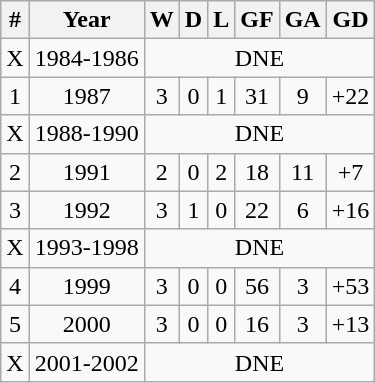<table class="wikitable sortable" style="text-align:center">
<tr>
<th>#</th>
<th>Year</th>
<th>W</th>
<th>D</th>
<th>L</th>
<th>GF</th>
<th>GA</th>
<th>GD</th>
</tr>
<tr>
<td>X</td>
<td>1984-1986</td>
<td colspan=6>DNE</td>
</tr>
<tr>
<td>1</td>
<td>1987</td>
<td>3</td>
<td>0</td>
<td>1</td>
<td>31</td>
<td>9</td>
<td>+22</td>
</tr>
<tr>
<td>X</td>
<td>1988-1990</td>
<td colspan=6>DNE</td>
</tr>
<tr>
<td>2</td>
<td>1991</td>
<td>2</td>
<td>0</td>
<td>2</td>
<td>18</td>
<td>11</td>
<td>+7</td>
</tr>
<tr>
<td>3</td>
<td>1992</td>
<td>3</td>
<td>1</td>
<td>0</td>
<td>22</td>
<td>6</td>
<td>+16</td>
</tr>
<tr>
<td>X</td>
<td>1993-1998</td>
<td colspan=6>DNE</td>
</tr>
<tr>
<td>4</td>
<td>1999</td>
<td>3</td>
<td>0</td>
<td>0</td>
<td>56</td>
<td>3</td>
<td>+53</td>
</tr>
<tr>
<td>5</td>
<td>2000</td>
<td>3</td>
<td>0</td>
<td>0</td>
<td>16</td>
<td>3</td>
<td>+13</td>
</tr>
<tr>
<td>X</td>
<td>2001-2002</td>
<td colspan=6>DNE</td>
</tr>
</table>
